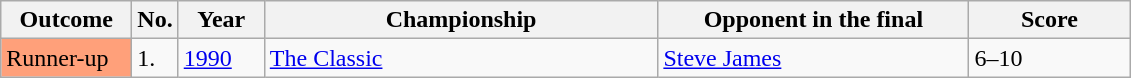<table class="wikitable">
<tr>
<th width="80">Outcome</th>
<th width="20">No.</th>
<th width="50">Year</th>
<th width="255">Championship</th>
<th width="200">Opponent in the final</th>
<th width="100">Score</th>
</tr>
<tr>
<td style="background:#ffa07a;">Runner-up</td>
<td>1.</td>
<td><a href='#'>1990</a></td>
<td><a href='#'>The Classic</a></td>
<td> <a href='#'>Steve James</a></td>
<td>6–10</td>
</tr>
</table>
